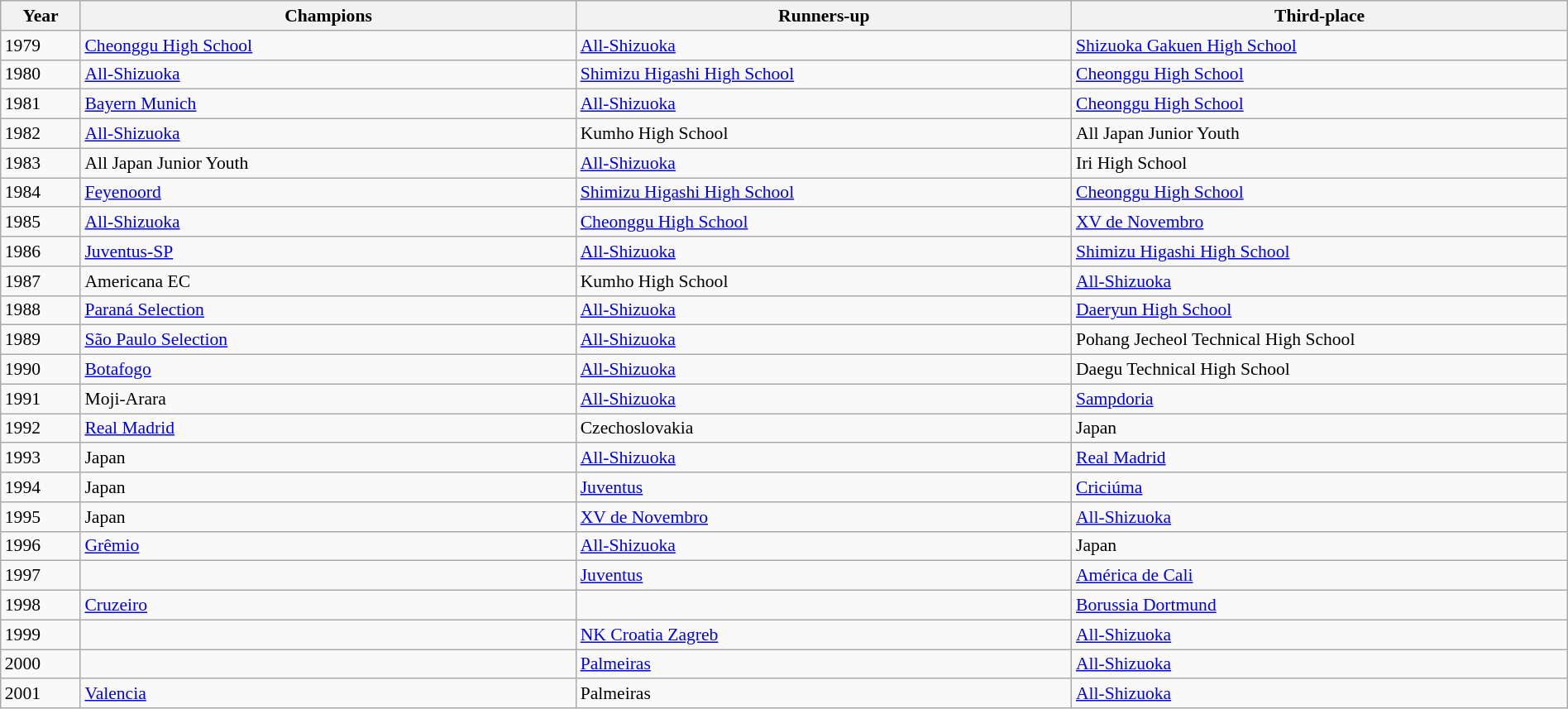<table class="wikitable" style="text-align:left; font-size:90%;" width="100%">
<tr>
<th width="5%">Year</th>
<th width="31%">Champions</th>
<th width="31%">Runners-up</th>
<th width="31%">Third-place</th>
</tr>
<tr>
<td>1979</td>
<td> <a href='#'>Cheonggu High School</a></td>
<td> <a href='#'>All-Shizuoka</a></td>
<td> <a href='#'>Shizuoka Gakuen High School</a></td>
</tr>
<tr>
<td>1980</td>
<td> <a href='#'>All-Shizuoka</a></td>
<td> <a href='#'>Shimizu Higashi High School</a></td>
<td> <a href='#'>Cheonggu High School</a></td>
</tr>
<tr>
<td>1981</td>
<td> <a href='#'>Bayern Munich</a></td>
<td> <a href='#'>All-Shizuoka</a></td>
<td> <a href='#'>Cheonggu High School</a></td>
</tr>
<tr>
<td>1982</td>
<td> <a href='#'>All-Shizuoka</a></td>
<td> Kumho High School</td>
<td> All Japan Junior Youth</td>
</tr>
<tr>
<td>1983</td>
<td> All Japan Junior Youth</td>
<td> <a href='#'>All-Shizuoka</a></td>
<td> Iri High School</td>
</tr>
<tr>
<td>1984</td>
<td> <a href='#'>Feyenoord</a></td>
<td> <a href='#'>Shimizu Higashi High School</a></td>
<td> <a href='#'>Cheonggu High School</a></td>
</tr>
<tr>
<td>1985</td>
<td> <a href='#'>All-Shizuoka</a></td>
<td> <a href='#'>Cheonggu High School</a></td>
<td> <a href='#'>XV de Novembro</a></td>
</tr>
<tr>
<td>1986</td>
<td> <a href='#'>Juventus-SP</a></td>
<td> <a href='#'>All-Shizuoka</a></td>
<td> <a href='#'>Shimizu Higashi High School</a></td>
</tr>
<tr>
<td>1987</td>
<td> Americana EC</td>
<td> Kumho High School</td>
<td> <a href='#'>All-Shizuoka</a></td>
</tr>
<tr>
<td>1988</td>
<td> <a href='#'>Paraná Selection</a></td>
<td> <a href='#'>All-Shizuoka</a></td>
<td> <a href='#'>Daeryun High School</a></td>
</tr>
<tr>
<td>1989</td>
<td> <a href='#'>São Paulo Selection</a></td>
<td> <a href='#'>All-Shizuoka</a></td>
<td> Pohang Jecheol Technical High School</td>
</tr>
<tr>
<td>1990</td>
<td> <a href='#'>Botafogo</a></td>
<td> <a href='#'>All-Shizuoka</a></td>
<td> Daegu Technical High School</td>
</tr>
<tr>
<td>1991</td>
<td> Moji-Arara</td>
<td> <a href='#'>All-Shizuoka</a></td>
<td> <a href='#'>Sampdoria</a></td>
</tr>
<tr>
<td>1992</td>
<td> <a href='#'>Real Madrid</a></td>
<td> Czechoslovakia</td>
<td> Japan</td>
</tr>
<tr>
<td>1993</td>
<td> Japan</td>
<td> <a href='#'>All-Shizuoka</a></td>
<td> <a href='#'>Real Madrid</a></td>
</tr>
<tr>
<td>1994</td>
<td> Japan</td>
<td> <a href='#'>Juventus</a></td>
<td> <a href='#'>Criciúma</a></td>
</tr>
<tr>
<td>1995</td>
<td> Japan</td>
<td> <a href='#'>XV de Novembro</a></td>
<td> <a href='#'>All-Shizuoka</a></td>
</tr>
<tr>
<td>1996</td>
<td> <a href='#'>Grêmio</a></td>
<td> <a href='#'>All-Shizuoka</a></td>
<td> Japan</td>
</tr>
<tr>
<td>1997</td>
<td></td>
<td> <a href='#'>Juventus</a></td>
<td> <a href='#'>América de Cali</a></td>
</tr>
<tr>
<td>1998</td>
<td> <a href='#'>Cruzeiro</a></td>
<td></td>
<td> <a href='#'>Borussia Dortmund</a></td>
</tr>
<tr>
<td>1999</td>
<td></td>
<td> <a href='#'>NK Croatia Zagreb</a></td>
<td> <a href='#'>All-Shizuoka</a></td>
</tr>
<tr>
<td>2000</td>
<td></td>
<td> <a href='#'>Palmeiras</a></td>
<td> <a href='#'>All-Shizuoka</a></td>
</tr>
<tr>
<td>2001</td>
<td> <a href='#'>Valencia</a></td>
<td> Palmeiras</td>
<td> <a href='#'>All-Shizuoka</a></td>
</tr>
</table>
